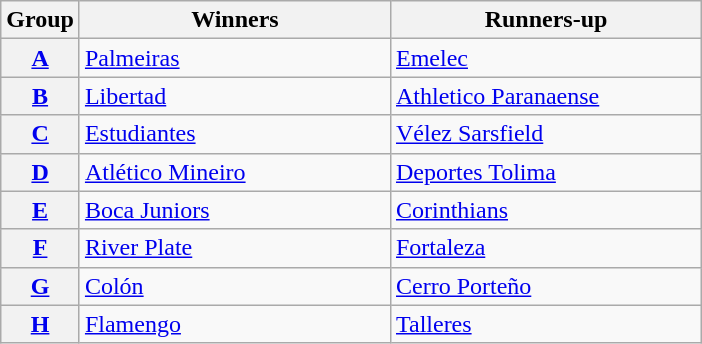<table class="wikitable">
<tr>
<th>Group</th>
<th width=200>Winners</th>
<th width=200>Runners-up</th>
</tr>
<tr>
<th><a href='#'>A</a></th>
<td> <a href='#'>Palmeiras</a></td>
<td> <a href='#'>Emelec</a></td>
</tr>
<tr>
<th><a href='#'>B</a></th>
<td> <a href='#'>Libertad</a></td>
<td> <a href='#'>Athletico Paranaense</a></td>
</tr>
<tr>
<th><a href='#'>C</a></th>
<td> <a href='#'>Estudiantes</a></td>
<td> <a href='#'>Vélez Sarsfield</a></td>
</tr>
<tr>
<th><a href='#'>D</a></th>
<td> <a href='#'>Atlético Mineiro</a></td>
<td> <a href='#'>Deportes Tolima</a></td>
</tr>
<tr>
<th><a href='#'>E</a></th>
<td> <a href='#'>Boca Juniors</a></td>
<td> <a href='#'>Corinthians</a></td>
</tr>
<tr>
<th><a href='#'>F</a></th>
<td> <a href='#'>River Plate</a></td>
<td> <a href='#'>Fortaleza</a></td>
</tr>
<tr>
<th><a href='#'>G</a></th>
<td> <a href='#'>Colón</a></td>
<td> <a href='#'>Cerro Porteño</a></td>
</tr>
<tr>
<th><a href='#'>H</a></th>
<td> <a href='#'>Flamengo</a></td>
<td> <a href='#'>Talleres</a></td>
</tr>
</table>
